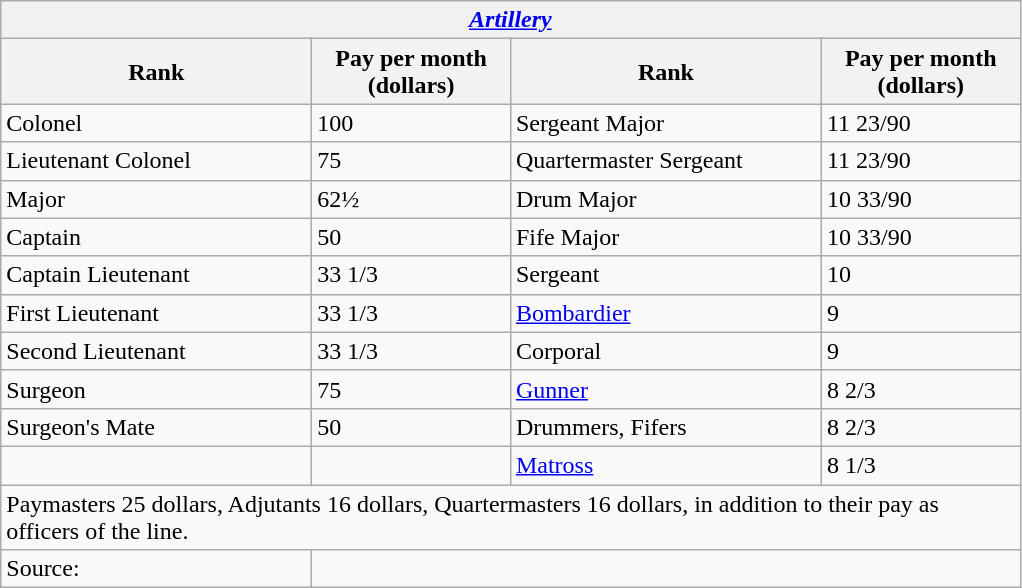<table class="wikitable">
<tr bgcolor="F1F1F1">
<td colspan=4 style="text-align:center;"><strong><em><a href='#'>Artillery</a></em></strong></td>
</tr>
<tr>
<th align="left" width="200">Rank</th>
<th align="left" width="125">Pay per month (dollars)</th>
<th align="left" width="200">Rank</th>
<th align="left" width="125">Pay per month (dollars)</th>
</tr>
<tr>
<td>Colonel</td>
<td>100</td>
<td>Sergeant Major</td>
<td>11 23/90</td>
</tr>
<tr>
<td>Lieutenant Colonel</td>
<td>75</td>
<td>Quartermaster Sergeant</td>
<td>11 23/90</td>
</tr>
<tr>
<td>Major</td>
<td>62½</td>
<td>Drum Major</td>
<td>10 33/90</td>
</tr>
<tr>
<td>Captain</td>
<td>50</td>
<td>Fife Major</td>
<td>10 33/90</td>
</tr>
<tr>
<td>Captain Lieutenant</td>
<td>33 1/3</td>
<td>Sergeant</td>
<td>10</td>
</tr>
<tr>
<td>First Lieutenant</td>
<td>33 1/3</td>
<td><a href='#'>Bombardier</a></td>
<td>9</td>
</tr>
<tr>
<td>Second Lieutenant</td>
<td>33 1/3</td>
<td>Corporal</td>
<td>9</td>
</tr>
<tr>
<td>Surgeon</td>
<td>75</td>
<td><a href='#'>Gunner</a></td>
<td>8 2/3</td>
</tr>
<tr>
<td>Surgeon's Mate</td>
<td>50</td>
<td>Drummers, Fifers</td>
<td>8 2/3</td>
</tr>
<tr>
<td></td>
<td></td>
<td><a href='#'>Matross</a></td>
<td>8 1/3</td>
</tr>
<tr>
<td colspan=4>Paymasters 25 dollars, Adjutants 16 dollars, Quartermasters 16 dollars, in addition to their pay as officers of the line.</td>
</tr>
<tr>
<td>Source:</td>
<td colspan=3></td>
</tr>
</table>
